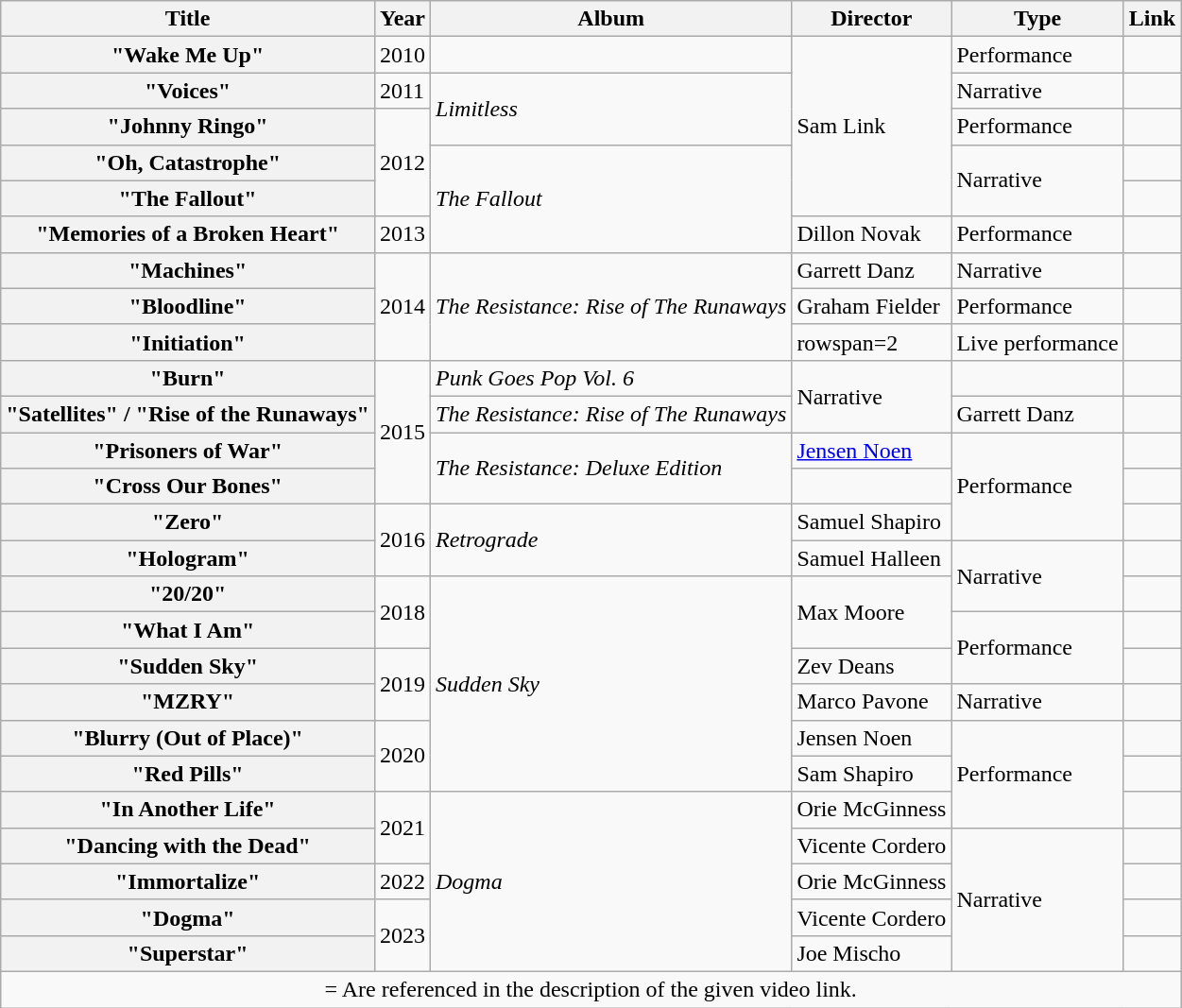<table class="wikitable plainrowheaders">
<tr>
<th>Title</th>
<th>Year</th>
<th>Album</th>
<th>Director</th>
<th>Type</th>
<th>Link</th>
</tr>
<tr>
<th scope="row">"Wake Me Up" </th>
<td>2010</td>
<td></td>
<td rowspan=5>Sam Link</td>
<td>Performance</td>
<td></td>
</tr>
<tr>
<th scope="row">"Voices"</th>
<td>2011</td>
<td rowspan=2><em>Limitless</em></td>
<td>Narrative</td>
<td></td>
</tr>
<tr>
<th scope="row">"Johnny Ringo"</th>
<td rowspan=3>2012</td>
<td>Performance</td>
<td></td>
</tr>
<tr>
<th scope="row">"Oh, Catastrophe"</th>
<td rowspan=3><em>The Fallout</em></td>
<td rowspan=2>Narrative</td>
<td></td>
</tr>
<tr>
<th scope="row">"The Fallout"</th>
<td></td>
</tr>
<tr>
<th scope="row">"Memories of a Broken Heart"</th>
<td>2013</td>
<td>Dillon Novak</td>
<td>Performance</td>
<td></td>
</tr>
<tr>
<th scope="row">"Machines"</th>
<td rowspan=3>2014</td>
<td rowspan=3><em>The Resistance: Rise of The Runaways</em></td>
<td>Garrett Danz</td>
<td>Narrative</td>
<td></td>
</tr>
<tr>
<th scope="row">"Bloodline"</th>
<td>Graham Fielder</td>
<td>Performance</td>
<td></td>
</tr>
<tr>
<th scope="row">"Initiation"</th>
<td>rowspan=2</td>
<td>Live performance</td>
<td></td>
</tr>
<tr>
<th scope="row">"Burn"</th>
<td rowspan=4>2015</td>
<td><em>Punk Goes Pop Vol. 6</em></td>
<td rowspan=2>Narrative</td>
<td></td>
</tr>
<tr>
<th scope="row">"Satellites" / "Rise of the Runaways"</th>
<td><em>The Resistance: Rise of The Runaways</em></td>
<td>Garrett Danz</td>
<td></td>
</tr>
<tr>
<th scope="row">"Prisoners of War"</th>
<td rowspan=2><em>The Resistance: Deluxe Edition</em></td>
<td><a href='#'>Jensen Noen</a></td>
<td rowspan=3>Performance</td>
<td></td>
</tr>
<tr>
<th scope="row">"Cross Our Bones"</th>
<td></td>
<td></td>
</tr>
<tr>
<th scope="row">"Zero"</th>
<td rowspan=2>2016</td>
<td rowspan=2><em>Retrograde</em></td>
<td>Samuel Shapiro</td>
<td></td>
</tr>
<tr>
<th scope="row">"Hologram"</th>
<td>Samuel Halleen</td>
<td rowspan=2>Narrative</td>
<td></td>
</tr>
<tr>
<th scope="row">"20/20"</th>
<td rowspan=2>2018</td>
<td rowspan=6><em>Sudden Sky</em></td>
<td rowspan=2>Max Moore</td>
<td></td>
</tr>
<tr>
<th scope="row">"What I Am"</th>
<td rowspan=2>Performance</td>
<td></td>
</tr>
<tr>
<th scope="row">"Sudden Sky"</th>
<td rowspan=2>2019</td>
<td>Zev Deans</td>
<td></td>
</tr>
<tr>
<th scope="row">"MZRY"</th>
<td>Marco Pavone</td>
<td>Narrative</td>
<td></td>
</tr>
<tr>
<th scope="row">"Blurry (Out of Place)"</th>
<td rowspan=2>2020</td>
<td>Jensen Noen</td>
<td rowspan=3>Performance</td>
<td></td>
</tr>
<tr>
<th scope="row">"Red Pills"</th>
<td>Sam Shapiro</td>
<td></td>
</tr>
<tr>
<th scope="row">"In Another Life"</th>
<td rowspan=2>2021</td>
<td rowspan=5><em>Dogma</em></td>
<td>Orie McGinness</td>
<td></td>
</tr>
<tr>
<th scope="row">"Dancing with the Dead"</th>
<td>Vicente Cordero</td>
<td rowspan=4>Narrative</td>
<td></td>
</tr>
<tr>
<th scope="row">"Immortalize"</th>
<td>2022</td>
<td>Orie McGinness</td>
<td></td>
</tr>
<tr>
<th scope="row">"Dogma"</th>
<td rowspan=2>2023</td>
<td>Vicente Cordero</td>
<td></td>
</tr>
<tr>
<th scope="row">"Superstar"</th>
<td>Joe Mischo</td>
<td></td>
</tr>
<tr>
<td colspan="7" style="text-align:center">= Are referenced in the description of the given video link.</td>
</tr>
</table>
